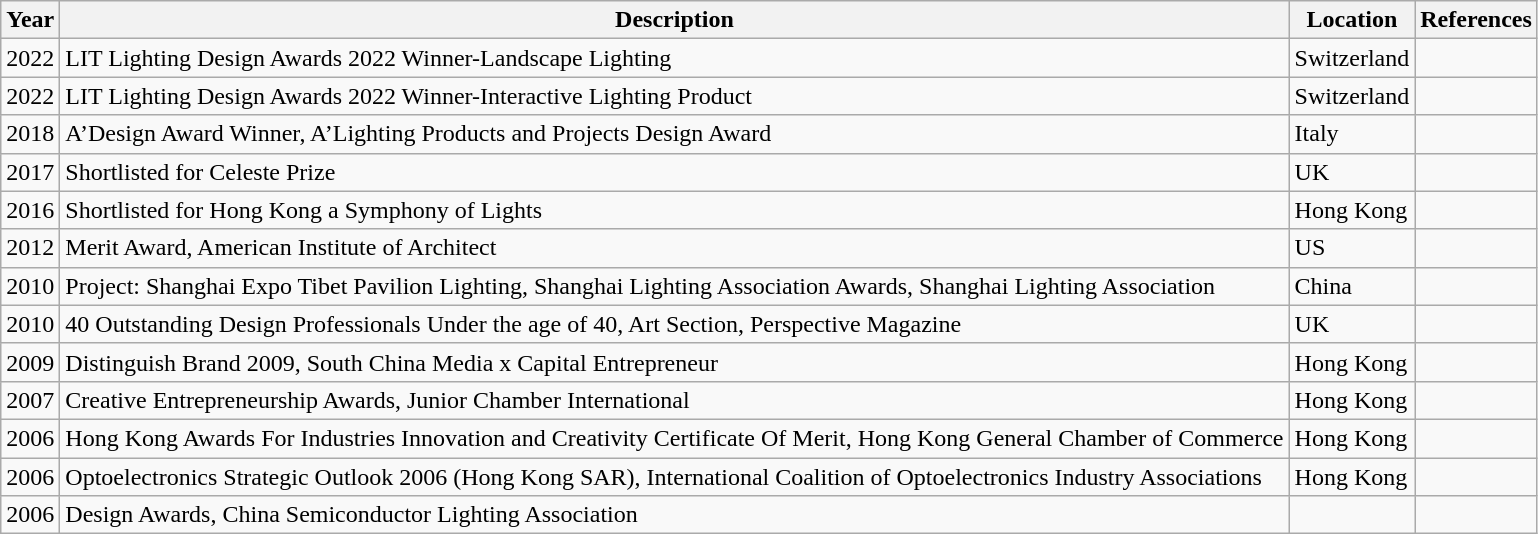<table class="wikitable">
<tr>
<th>Year</th>
<th>Description</th>
<th>Location</th>
<th>References</th>
</tr>
<tr>
<td>2022</td>
<td>LIT Lighting Design Awards 2022 Winner-Landscape Lighting</td>
<td>Switzerland</td>
<td></td>
</tr>
<tr>
<td>2022</td>
<td>LIT Lighting Design Awards 2022 Winner-Interactive Lighting Product</td>
<td>Switzerland</td>
<td></td>
</tr>
<tr>
<td>2018</td>
<td>A’Design Award Winner, A’Lighting Products and Projects Design Award</td>
<td>Italy</td>
<td></td>
</tr>
<tr>
<td>2017</td>
<td>Shortlisted for Celeste Prize</td>
<td>UK</td>
<td><br></td>
</tr>
<tr>
<td>2016</td>
<td>Shortlisted for Hong Kong a Symphony of Lights</td>
<td>Hong Kong</td>
<td></td>
</tr>
<tr>
<td>2012</td>
<td>Merit Award, American Institute of Architect</td>
<td>US</td>
<td></td>
</tr>
<tr>
<td>2010</td>
<td>Project: Shanghai Expo Tibet Pavilion Lighting, Shanghai Lighting Association Awards, Shanghai Lighting Association</td>
<td>China</td>
<td></td>
</tr>
<tr>
<td>2010</td>
<td>40 Outstanding Design Professionals Under the age of 40, Art Section, Perspective Magazine</td>
<td>UK</td>
<td></td>
</tr>
<tr>
<td>2009</td>
<td>Distinguish Brand 2009, South China Media x Capital Entrepreneur</td>
<td>Hong Kong</td>
<td></td>
</tr>
<tr>
<td>2007</td>
<td>Creative Entrepreneurship Awards, Junior Chamber International</td>
<td>Hong Kong</td>
<td></td>
</tr>
<tr>
<td>2006</td>
<td>Hong Kong Awards For Industries Innovation and Creativity Certificate Of Merit, Hong Kong General Chamber of Commerce</td>
<td>Hong Kong</td>
<td></td>
</tr>
<tr>
<td>2006</td>
<td>Optoelectronics Strategic Outlook 2006 (Hong Kong SAR), International Coalition of Optoelectronics Industry Associations</td>
<td>Hong Kong</td>
<td></td>
</tr>
<tr>
<td>2006</td>
<td>Design Awards, China Semiconductor Lighting Association</td>
<td></td>
<td></td>
</tr>
</table>
